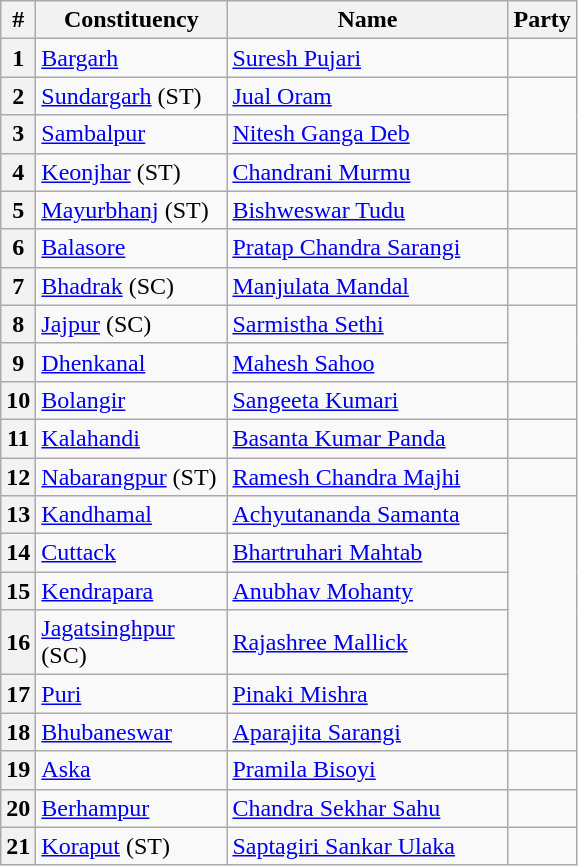<table class="wikitable sortable">
<tr>
<th>#</th>
<th style="width:120px">Constituency</th>
<th style="width:180px">Name</th>
<th colspan=2>Party</th>
</tr>
<tr>
<th>1</th>
<td><a href='#'>Bargarh</a></td>
<td><a href='#'>Suresh Pujari</a></td>
<td></td>
</tr>
<tr>
<th>2</th>
<td><a href='#'>Sundargarh</a> (ST)</td>
<td><a href='#'>Jual Oram</a></td>
</tr>
<tr>
<th>3</th>
<td><a href='#'>Sambalpur</a></td>
<td><a href='#'>Nitesh Ganga Deb</a></td>
</tr>
<tr>
<th>4</th>
<td><a href='#'>Keonjhar</a> (ST)</td>
<td><a href='#'>Chandrani Murmu</a></td>
<td></td>
</tr>
<tr>
<th>5</th>
<td><a href='#'>Mayurbhanj</a> (ST)</td>
<td><a href='#'>Bishweswar Tudu</a></td>
<td></td>
</tr>
<tr>
<th>6</th>
<td><a href='#'>Balasore</a></td>
<td><a href='#'>Pratap Chandra Sarangi</a></td>
</tr>
<tr>
<th>7</th>
<td><a href='#'>Bhadrak</a> (SC)</td>
<td><a href='#'>Manjulata Mandal</a></td>
<td></td>
</tr>
<tr>
<th>8</th>
<td><a href='#'>Jajpur</a> (SC)</td>
<td><a href='#'>Sarmistha Sethi</a></td>
</tr>
<tr>
<th>9</th>
<td><a href='#'>Dhenkanal</a></td>
<td><a href='#'>Mahesh Sahoo</a></td>
</tr>
<tr>
<th>10</th>
<td><a href='#'>Bolangir</a></td>
<td><a href='#'>Sangeeta Kumari</a></td>
<td></td>
</tr>
<tr>
<th>11</th>
<td><a href='#'>Kalahandi</a></td>
<td><a href='#'>Basanta Kumar Panda</a></td>
</tr>
<tr>
<th>12</th>
<td><a href='#'>Nabarangpur</a> (ST)</td>
<td><a href='#'>Ramesh Chandra Majhi</a></td>
<td></td>
</tr>
<tr>
<th>13</th>
<td><a href='#'>Kandhamal</a></td>
<td><a href='#'>Achyutananda Samanta</a></td>
</tr>
<tr>
<th>14</th>
<td><a href='#'>Cuttack</a></td>
<td><a href='#'>Bhartruhari Mahtab</a></td>
</tr>
<tr>
<th>15</th>
<td><a href='#'>Kendrapara</a></td>
<td><a href='#'>Anubhav Mohanty</a></td>
</tr>
<tr>
<th>16</th>
<td><a href='#'>Jagatsinghpur</a> (SC)</td>
<td><a href='#'>Rajashree Mallick</a></td>
</tr>
<tr>
<th>17</th>
<td><a href='#'>Puri</a></td>
<td><a href='#'>Pinaki Mishra</a></td>
</tr>
<tr>
<th>18</th>
<td><a href='#'>Bhubaneswar</a></td>
<td><a href='#'>Aparajita Sarangi</a></td>
<td></td>
</tr>
<tr>
<th>19</th>
<td><a href='#'>Aska</a></td>
<td><a href='#'>Pramila Bisoyi</a></td>
<td></td>
</tr>
<tr>
<th>20</th>
<td><a href='#'>Berhampur</a></td>
<td><a href='#'>Chandra Sekhar Sahu</a></td>
</tr>
<tr>
<th>21</th>
<td><a href='#'>Koraput</a> (ST)</td>
<td><a href='#'>Saptagiri Sankar Ulaka</a></td>
<td></td>
</tr>
</table>
